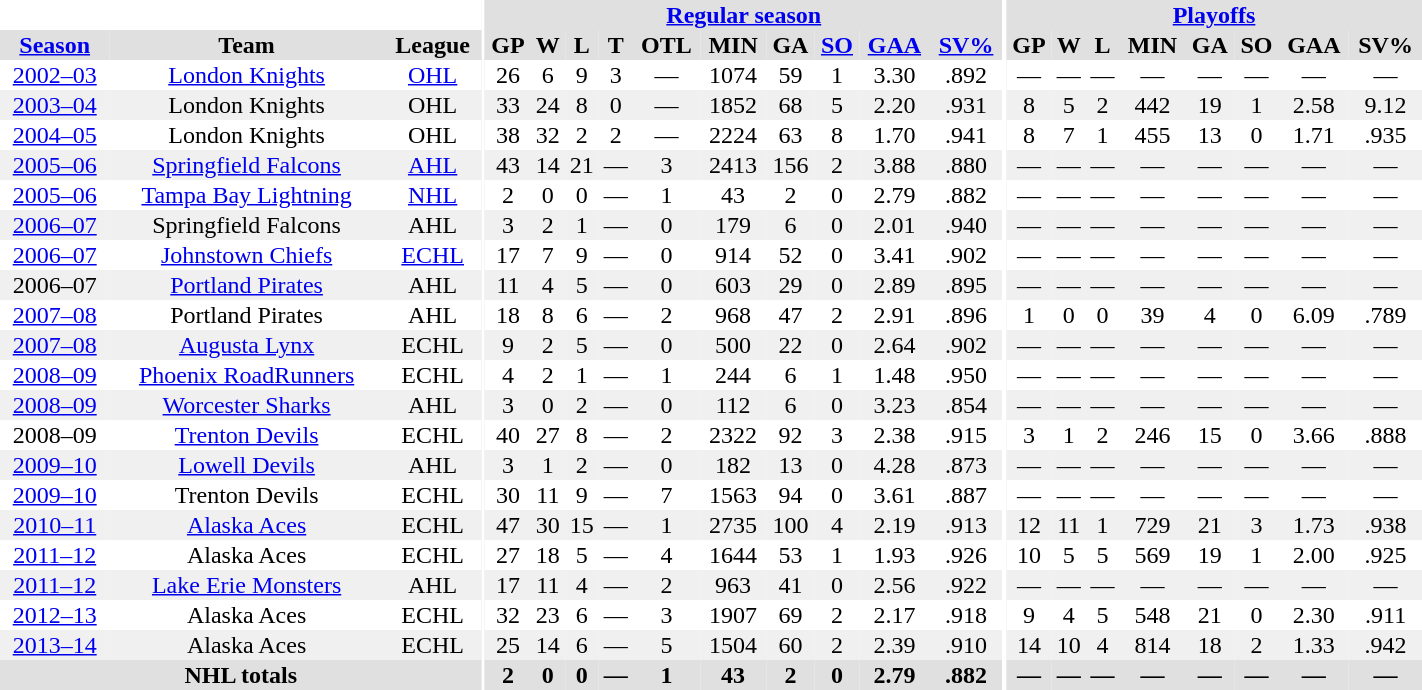<table border="0" cellpadding="1" cellspacing="0" style="width:75%; text-align:center;">
<tr bgcolor="#e0e0e0">
<th colspan="3" bgcolor="#ffffff"></th>
<th rowspan="99" bgcolor="#ffffff"></th>
<th colspan="10" bgcolor="#e0e0e0"><a href='#'>Regular season</a></th>
<th rowspan="99" bgcolor="#ffffff"></th>
<th colspan="8" bgcolor="#e0e0e0"><a href='#'>Playoffs</a></th>
</tr>
<tr bgcolor="#e0e0e0">
<th><a href='#'>Season</a></th>
<th>Team</th>
<th>League</th>
<th>GP</th>
<th>W</th>
<th>L</th>
<th>T</th>
<th>OTL</th>
<th>MIN</th>
<th>GA</th>
<th><a href='#'>SO</a></th>
<th><a href='#'>GAA</a></th>
<th><a href='#'>SV%</a></th>
<th>GP</th>
<th>W</th>
<th>L</th>
<th>MIN</th>
<th>GA</th>
<th>SO</th>
<th>GAA</th>
<th>SV%</th>
</tr>
<tr>
<td><a href='#'>2002–03</a></td>
<td><a href='#'>London Knights</a></td>
<td><a href='#'>OHL</a></td>
<td>26</td>
<td>6</td>
<td>9</td>
<td>3</td>
<td>—</td>
<td>1074</td>
<td>59</td>
<td>1</td>
<td>3.30</td>
<td>.892</td>
<td>—</td>
<td>—</td>
<td>—</td>
<td>—</td>
<td>—</td>
<td>—</td>
<td>—</td>
<td>—</td>
</tr>
<tr bgcolor="#f0f0f0">
<td><a href='#'>2003–04</a></td>
<td>London Knights</td>
<td>OHL</td>
<td>33</td>
<td>24</td>
<td>8</td>
<td>0</td>
<td>—</td>
<td>1852</td>
<td>68</td>
<td>5</td>
<td>2.20</td>
<td>.931</td>
<td>8</td>
<td>5</td>
<td>2</td>
<td>442</td>
<td>19</td>
<td>1</td>
<td>2.58</td>
<td>9.12</td>
</tr>
<tr>
<td><a href='#'>2004–05</a></td>
<td>London Knights</td>
<td>OHL</td>
<td>38</td>
<td>32</td>
<td>2</td>
<td>2</td>
<td>—</td>
<td>2224</td>
<td>63</td>
<td>8</td>
<td>1.70</td>
<td>.941</td>
<td>8</td>
<td>7</td>
<td>1</td>
<td>455</td>
<td>13</td>
<td>0</td>
<td>1.71</td>
<td>.935</td>
</tr>
<tr bgcolor="#f0f0f0">
<td><a href='#'>2005–06</a></td>
<td><a href='#'>Springfield Falcons</a></td>
<td><a href='#'>AHL</a></td>
<td>43</td>
<td>14</td>
<td>21</td>
<td>—</td>
<td>3</td>
<td>2413</td>
<td>156</td>
<td>2</td>
<td>3.88</td>
<td>.880</td>
<td>—</td>
<td>—</td>
<td>—</td>
<td>—</td>
<td>—</td>
<td>—</td>
<td>—</td>
<td>—</td>
</tr>
<tr>
<td><a href='#'>2005–06</a></td>
<td><a href='#'>Tampa Bay Lightning</a></td>
<td><a href='#'>NHL</a></td>
<td>2</td>
<td>0</td>
<td>0</td>
<td>—</td>
<td>1</td>
<td>43</td>
<td>2</td>
<td>0</td>
<td>2.79</td>
<td>.882</td>
<td>—</td>
<td>—</td>
<td>—</td>
<td>—</td>
<td>—</td>
<td>—</td>
<td>—</td>
<td>—</td>
</tr>
<tr bgcolor="#f0f0f0">
<td><a href='#'>2006–07</a></td>
<td>Springfield Falcons</td>
<td>AHL</td>
<td>3</td>
<td>2</td>
<td>1</td>
<td>—</td>
<td>0</td>
<td>179</td>
<td>6</td>
<td>0</td>
<td>2.01</td>
<td>.940</td>
<td>—</td>
<td>—</td>
<td>—</td>
<td>—</td>
<td>—</td>
<td>—</td>
<td>—</td>
<td>—</td>
</tr>
<tr>
<td><a href='#'>2006–07</a></td>
<td><a href='#'>Johnstown Chiefs</a></td>
<td><a href='#'>ECHL</a></td>
<td>17</td>
<td>7</td>
<td>9</td>
<td>—</td>
<td>0</td>
<td>914</td>
<td>52</td>
<td>0</td>
<td>3.41</td>
<td>.902</td>
<td>—</td>
<td>—</td>
<td>—</td>
<td>—</td>
<td>—</td>
<td>—</td>
<td>—</td>
<td>—</td>
</tr>
<tr bgcolor="#f0f0f0">
<td>2006–07</td>
<td><a href='#'>Portland Pirates</a></td>
<td>AHL</td>
<td>11</td>
<td>4</td>
<td>5</td>
<td>—</td>
<td>0</td>
<td>603</td>
<td>29</td>
<td>0</td>
<td>2.89</td>
<td>.895</td>
<td>—</td>
<td>—</td>
<td>—</td>
<td>—</td>
<td>—</td>
<td>—</td>
<td>—</td>
<td>—</td>
</tr>
<tr>
<td><a href='#'>2007–08</a></td>
<td>Portland Pirates</td>
<td>AHL</td>
<td>18</td>
<td>8</td>
<td>6</td>
<td>—</td>
<td>2</td>
<td>968</td>
<td>47</td>
<td>2</td>
<td>2.91</td>
<td>.896</td>
<td>1</td>
<td>0</td>
<td>0</td>
<td>39</td>
<td>4</td>
<td>0</td>
<td>6.09</td>
<td>.789</td>
</tr>
<tr bgcolor="#f0f0f0">
<td><a href='#'>2007–08</a></td>
<td><a href='#'>Augusta Lynx</a></td>
<td>ECHL</td>
<td>9</td>
<td>2</td>
<td>5</td>
<td>—</td>
<td>0</td>
<td>500</td>
<td>22</td>
<td>0</td>
<td>2.64</td>
<td>.902</td>
<td>—</td>
<td>—</td>
<td>—</td>
<td>—</td>
<td>—</td>
<td>—</td>
<td>—</td>
<td>—</td>
</tr>
<tr>
<td><a href='#'>2008–09</a></td>
<td><a href='#'>Phoenix RoadRunners</a></td>
<td>ECHL</td>
<td>4</td>
<td>2</td>
<td>1</td>
<td>—</td>
<td>1</td>
<td>244</td>
<td>6</td>
<td>1</td>
<td>1.48</td>
<td>.950</td>
<td>—</td>
<td>—</td>
<td>—</td>
<td>—</td>
<td>—</td>
<td>—</td>
<td>—</td>
<td>—</td>
</tr>
<tr bgcolor="#f0f0f0">
<td><a href='#'>2008–09</a></td>
<td><a href='#'>Worcester Sharks</a></td>
<td>AHL</td>
<td>3</td>
<td>0</td>
<td>2</td>
<td>—</td>
<td>0</td>
<td>112</td>
<td>6</td>
<td>0</td>
<td>3.23</td>
<td>.854</td>
<td>—</td>
<td>—</td>
<td>—</td>
<td>—</td>
<td>—</td>
<td>—</td>
<td>—</td>
<td>—</td>
</tr>
<tr>
<td>2008–09</td>
<td><a href='#'>Trenton Devils</a></td>
<td>ECHL</td>
<td>40</td>
<td>27</td>
<td>8</td>
<td>—</td>
<td>2</td>
<td>2322</td>
<td>92</td>
<td>3</td>
<td>2.38</td>
<td>.915</td>
<td>3</td>
<td>1</td>
<td>2</td>
<td>246</td>
<td>15</td>
<td>0</td>
<td>3.66</td>
<td>.888</td>
</tr>
<tr bgcolor="#f0f0f0">
<td><a href='#'>2009–10</a></td>
<td><a href='#'>Lowell Devils</a></td>
<td>AHL</td>
<td>3</td>
<td>1</td>
<td>2</td>
<td>—</td>
<td>0</td>
<td>182</td>
<td>13</td>
<td>0</td>
<td>4.28</td>
<td>.873</td>
<td>—</td>
<td>—</td>
<td>—</td>
<td>—</td>
<td>—</td>
<td>—</td>
<td>—</td>
<td>—</td>
</tr>
<tr>
<td><a href='#'>2009–10</a></td>
<td>Trenton Devils</td>
<td>ECHL</td>
<td>30</td>
<td>11</td>
<td>9</td>
<td>—</td>
<td>7</td>
<td>1563</td>
<td>94</td>
<td>0</td>
<td>3.61</td>
<td>.887</td>
<td>—</td>
<td>—</td>
<td>—</td>
<td>—</td>
<td>—</td>
<td>—</td>
<td>—</td>
<td>—</td>
</tr>
<tr bgcolor="#f0f0f0">
<td><a href='#'>2010–11</a></td>
<td><a href='#'>Alaska Aces</a></td>
<td>ECHL</td>
<td>47</td>
<td>30</td>
<td>15</td>
<td>—</td>
<td>1</td>
<td>2735</td>
<td>100</td>
<td>4</td>
<td>2.19</td>
<td>.913</td>
<td>12</td>
<td>11</td>
<td>1</td>
<td>729</td>
<td>21</td>
<td>3</td>
<td>1.73</td>
<td>.938</td>
</tr>
<tr>
<td><a href='#'>2011–12</a></td>
<td>Alaska Aces</td>
<td>ECHL</td>
<td>27</td>
<td>18</td>
<td>5</td>
<td>—</td>
<td>4</td>
<td>1644</td>
<td>53</td>
<td>1</td>
<td>1.93</td>
<td>.926</td>
<td>10</td>
<td>5</td>
<td>5</td>
<td>569</td>
<td>19</td>
<td>1</td>
<td>2.00</td>
<td>.925</td>
</tr>
<tr bgcolor="#f0f0f0">
<td><a href='#'>2011–12</a></td>
<td><a href='#'>Lake Erie Monsters</a></td>
<td>AHL</td>
<td>17</td>
<td>11</td>
<td>4</td>
<td>—</td>
<td>2</td>
<td>963</td>
<td>41</td>
<td>0</td>
<td>2.56</td>
<td>.922</td>
<td>—</td>
<td>—</td>
<td>—</td>
<td>—</td>
<td>—</td>
<td>—</td>
<td>—</td>
<td>—</td>
</tr>
<tr>
<td><a href='#'>2012–13</a></td>
<td>Alaska Aces</td>
<td>ECHL</td>
<td>32</td>
<td>23</td>
<td>6</td>
<td>—</td>
<td>3</td>
<td>1907</td>
<td>69</td>
<td>2</td>
<td>2.17</td>
<td>.918</td>
<td>9</td>
<td>4</td>
<td>5</td>
<td>548</td>
<td>21</td>
<td>0</td>
<td>2.30</td>
<td>.911</td>
</tr>
<tr bgcolor="#f0f0f0">
<td><a href='#'>2013–14</a></td>
<td>Alaska Aces</td>
<td>ECHL</td>
<td>25</td>
<td>14</td>
<td>6</td>
<td>—</td>
<td>5</td>
<td>1504</td>
<td>60</td>
<td>2</td>
<td>2.39</td>
<td>.910</td>
<td>14</td>
<td>10</td>
<td>4</td>
<td>814</td>
<td>18</td>
<td>2</td>
<td>1.33</td>
<td>.942</td>
</tr>
<tr bgcolor="#e0e0e0">
<th colspan=3>NHL totals</th>
<th>2</th>
<th>0</th>
<th>0</th>
<th>—</th>
<th>1</th>
<th>43</th>
<th>2</th>
<th>0</th>
<th>2.79</th>
<th>.882</th>
<th>—</th>
<th>—</th>
<th>—</th>
<th>—</th>
<th>—</th>
<th>—</th>
<th>—</th>
<th>—</th>
</tr>
</table>
